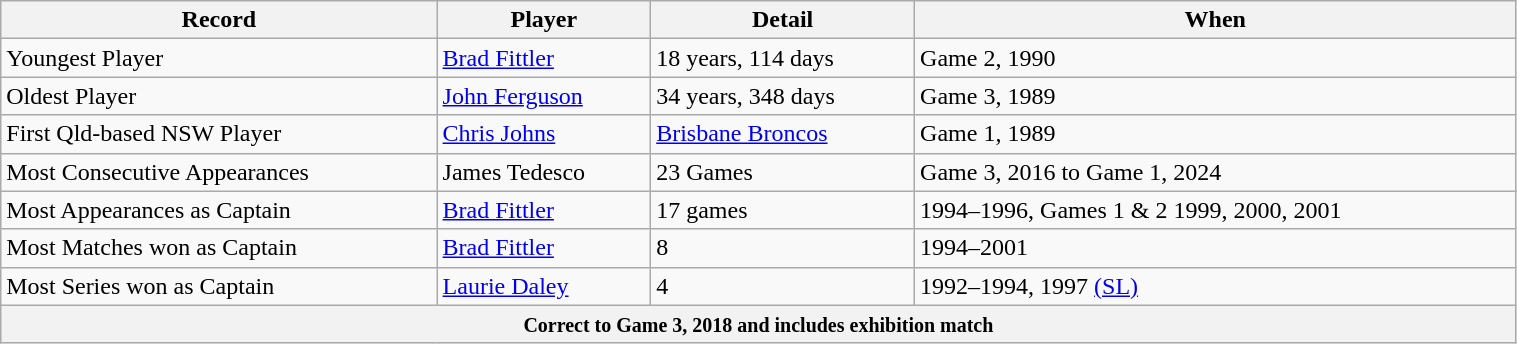<table class="wikitable" width=80%>
<tr>
<th>Record</th>
<th>Player</th>
<th>Detail</th>
<th>When</th>
</tr>
<tr>
<td>Youngest Player</td>
<td><a href='#'>Brad Fittler</a></td>
<td>18 years, 114 days</td>
<td>Game 2, 1990</td>
</tr>
<tr>
<td>Oldest Player</td>
<td><a href='#'>John Ferguson</a></td>
<td>34 years, 348 days</td>
<td>Game 3, 1989</td>
</tr>
<tr>
<td>First Qld-based NSW Player</td>
<td><a href='#'>Chris Johns</a></td>
<td><a href='#'>Brisbane Broncos</a></td>
<td>Game 1, 1989</td>
</tr>
<tr>
<td>Most Consecutive Appearances</td>
<td>James Tedesco</td>
<td>23 Games</td>
<td>Game 3, 2016 to Game 1, 2024</td>
</tr>
<tr>
<td>Most Appearances as Captain</td>
<td><a href='#'>Brad Fittler</a></td>
<td>17 games</td>
<td>1994–1996, Games 1 & 2 1999, 2000, 2001</td>
</tr>
<tr>
<td>Most Matches won as Captain</td>
<td><a href='#'>Brad Fittler</a></td>
<td>8</td>
<td>1994–2001</td>
</tr>
<tr>
<td>Most Series won as Captain</td>
<td><a href='#'>Laurie Daley</a></td>
<td>4</td>
<td>1992–1994, 1997 <a href='#'>(SL)</a></td>
</tr>
<tr>
<th colspan="4"><small>Correct to Game 3, 2018 and includes exhibition match</small></th>
</tr>
</table>
